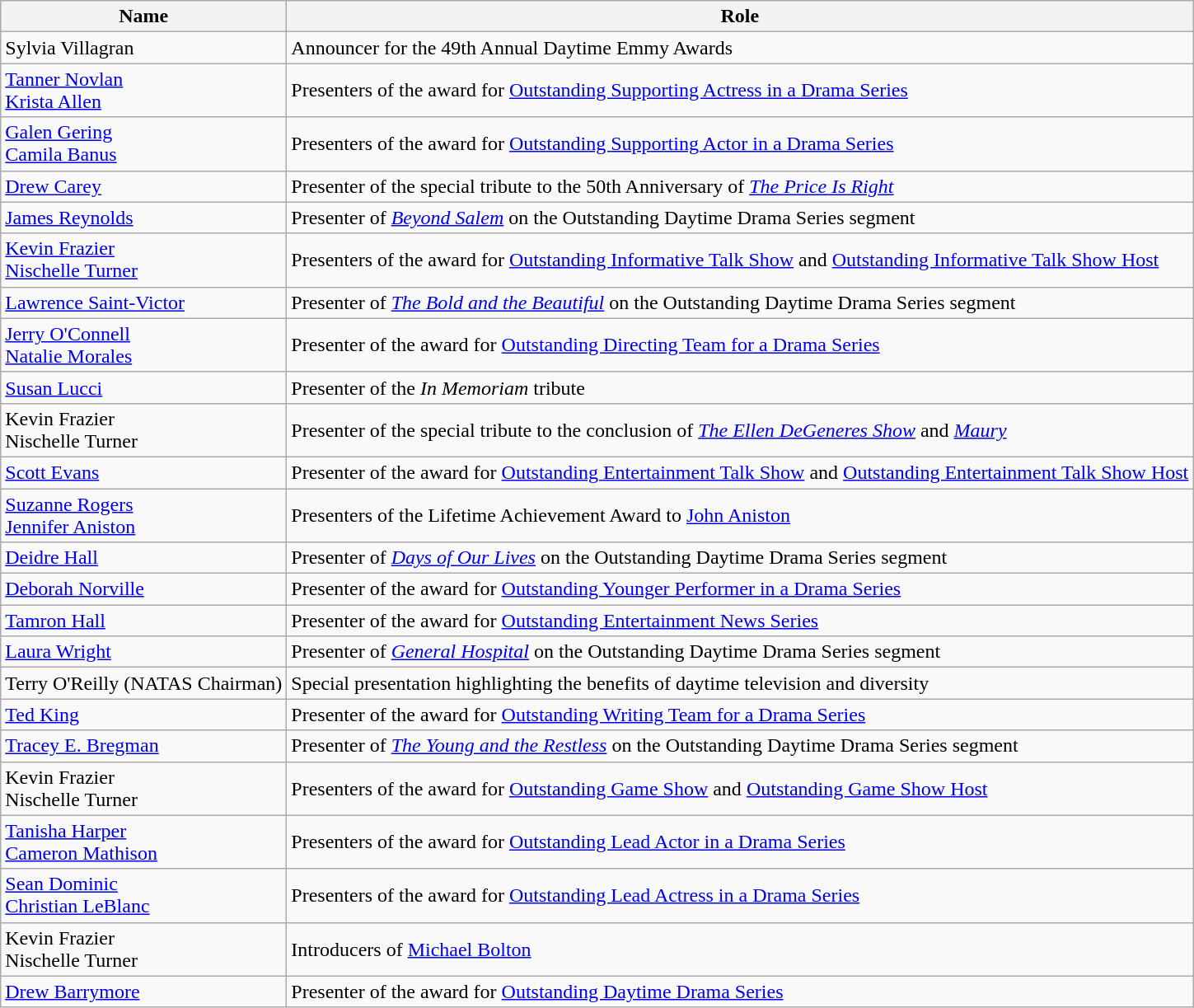<table class="wikitable sortable">
<tr>
<th>Name</th>
<th>Role</th>
</tr>
<tr>
<td>Sylvia Villagran</td>
<td>Announcer for the 49th Annual Daytime Emmy Awards</td>
</tr>
<tr>
<td><a href='#'>Tanner Novlan</a>  <br> <a href='#'>Krista Allen</a></td>
<td>Presenters of the award for <a href='#'>Outstanding Supporting Actress in a Drama Series</a></td>
</tr>
<tr>
<td><a href='#'>Galen Gering</a>  <br>  <a href='#'>Camila Banus</a></td>
<td>Presenters of the award for <a href='#'>Outstanding Supporting Actor in a Drama Series</a></td>
</tr>
<tr>
<td><a href='#'>Drew Carey</a></td>
<td>Presenter of the special tribute to the 50th Anniversary of <em><a href='#'>The Price Is Right</a></em></td>
</tr>
<tr>
<td><a href='#'>James Reynolds</a></td>
<td>Presenter of <em><a href='#'>Beyond Salem</a></em> on the Outstanding Daytime Drama Series segment</td>
</tr>
<tr>
<td><a href='#'>Kevin Frazier</a><br><a href='#'>Nischelle Turner</a></td>
<td>Presenters of the award for <a href='#'>Outstanding Informative Talk Show</a> and <a href='#'>Outstanding Informative Talk Show Host</a></td>
</tr>
<tr>
<td><a href='#'>Lawrence Saint-Victor</a></td>
<td>Presenter of <em><a href='#'>The Bold and the Beautiful</a></em> on the Outstanding Daytime Drama Series segment</td>
</tr>
<tr>
<td><a href='#'>Jerry O'Connell</a> <br>   <a href='#'>Natalie Morales</a></td>
<td>Presenter of the award for <a href='#'>Outstanding Directing Team for a Drama Series</a></td>
</tr>
<tr>
<td><a href='#'>Susan Lucci</a></td>
<td>Presenter of the <em>In Memoriam</em> tribute</td>
</tr>
<tr>
<td>Kevin Frazier <br> Nischelle Turner</td>
<td>Presenter of the special tribute to the conclusion of <em><a href='#'>The Ellen DeGeneres Show</a></em>  and <em><a href='#'>Maury</a></em></td>
</tr>
<tr>
<td><a href='#'>Scott Evans</a></td>
<td>Presenter of the award for <a href='#'>Outstanding Entertainment Talk Show</a> and <a href='#'>Outstanding Entertainment Talk Show Host</a></td>
</tr>
<tr>
<td><a href='#'>Suzanne Rogers</a> <br> <a href='#'>Jennifer Aniston</a></td>
<td>Presenters of the Lifetime Achievement Award to <a href='#'>John Aniston</a></td>
</tr>
<tr>
<td><a href='#'>Deidre Hall</a></td>
<td>Presenter of <em><a href='#'>Days of Our Lives</a></em> on the Outstanding Daytime Drama Series segment</td>
</tr>
<tr>
<td><a href='#'>Deborah Norville</a></td>
<td>Presenter of the award for <a href='#'>Outstanding Younger Performer in a Drama Series</a></td>
</tr>
<tr>
<td><a href='#'>Tamron Hall</a></td>
<td>Presenter of the award for <a href='#'>Outstanding Entertainment News Series</a></td>
</tr>
<tr>
<td><a href='#'>Laura Wright</a></td>
<td>Presenter of <em><a href='#'>General Hospital</a></em> on the Outstanding Daytime Drama Series segment</td>
</tr>
<tr>
<td>Terry O'Reilly (NATAS Chairman)</td>
<td>Special presentation highlighting the benefits of daytime television and diversity</td>
</tr>
<tr>
<td><a href='#'>Ted King</a></td>
<td>Presenter of the award for <a href='#'>Outstanding Writing Team for a Drama Series</a></td>
</tr>
<tr>
<td><a href='#'>Tracey E. Bregman</a></td>
<td>Presenter of <em><a href='#'>The Young and the Restless</a></em> on the Outstanding Daytime Drama Series segment</td>
</tr>
<tr>
<td>Kevin Frazier <br> Nischelle Turner</td>
<td>Presenters of the award for <a href='#'>Outstanding Game Show</a> and <a href='#'>Outstanding Game Show Host</a></td>
</tr>
<tr>
<td><a href='#'>Tanisha Harper</a> <br> <a href='#'>Cameron Mathison</a></td>
<td>Presenters of the award for <a href='#'>Outstanding Lead Actor in a Drama Series</a></td>
</tr>
<tr>
<td><a href='#'>Sean Dominic</a> <br> <a href='#'>Christian LeBlanc</a></td>
<td>Presenters of the award for <a href='#'>Outstanding Lead Actress in a Drama Series</a></td>
</tr>
<tr>
<td>Kevin Frazier <br> Nischelle Turner</td>
<td>Introducers of <a href='#'>Michael Bolton</a></td>
</tr>
<tr>
<td><a href='#'>Drew Barrymore</a></td>
<td>Presenter of the award for <a href='#'>Outstanding Daytime Drama Series</a></td>
</tr>
</table>
